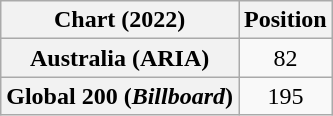<table class="wikitable sortable plainrowheaders" style="text-align:center">
<tr>
<th scope="col">Chart (2022)</th>
<th scope="col">Position</th>
</tr>
<tr>
<th scope="row">Australia (ARIA)</th>
<td>82</td>
</tr>
<tr>
<th scope="row">Global 200 (<em>Billboard</em>)</th>
<td>195</td>
</tr>
</table>
